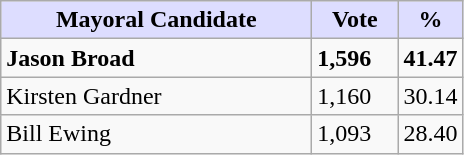<table class="wikitable">
<tr>
<th style="background:#ddf; width:200px;">Mayoral Candidate</th>
<th style="background:#ddf; width:50px;">Vote</th>
<th style="background:#ddf; width:30px;">%</th>
</tr>
<tr>
<td><strong>Jason Broad</strong></td>
<td><strong>1,596</strong></td>
<td><strong>41.47</strong></td>
</tr>
<tr>
<td>Kirsten Gardner</td>
<td>1,160</td>
<td>30.14</td>
</tr>
<tr>
<td>Bill Ewing</td>
<td>1,093</td>
<td>28.40</td>
</tr>
</table>
